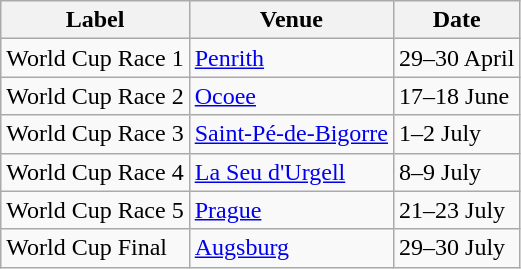<table class="wikitable">
<tr>
<th>Label</th>
<th>Venue</th>
<th>Date</th>
</tr>
<tr align=left>
<td>World Cup Race 1</td>
<td align=left> <a href='#'>Penrith</a></td>
<td align=left>29–30 April</td>
</tr>
<tr align=left>
<td>World Cup Race 2</td>
<td align=left> <a href='#'>Ocoee</a></td>
<td align=left>17–18 June</td>
</tr>
<tr align=left>
<td>World Cup Race 3</td>
<td align=left> <a href='#'>Saint-Pé-de-Bigorre</a></td>
<td align=left>1–2 July</td>
</tr>
<tr align=left>
<td>World Cup Race 4</td>
<td align=left> <a href='#'>La Seu d'Urgell</a></td>
<td align=left>8–9 July</td>
</tr>
<tr align=left>
<td>World Cup Race 5</td>
<td align=left> <a href='#'>Prague</a></td>
<td align=left>21–23 July</td>
</tr>
<tr align=left>
<td>World Cup Final</td>
<td align=left> <a href='#'>Augsburg</a></td>
<td align=left>29–30 July</td>
</tr>
</table>
